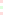<table style="font-size: 85%">
<tr>
<td style="background:#fdd;"></td>
</tr>
<tr>
<td style="background:#dfd;"></td>
</tr>
<tr>
<td style="background:#fdd;"></td>
</tr>
</table>
